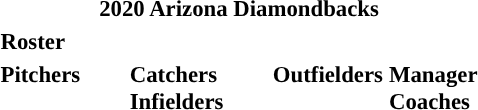<table class="toccolours" style="font-size: 95%;">
<tr>
<th colspan="10">2020 Arizona Diamondbacks</th>
</tr>
<tr>
<td colspan="10"><strong>Roster</strong></td>
</tr>
<tr>
<td valign="top"><strong>Pitchers</strong><br>























</td>
<td width="25px"></td>
<td valign="top"><strong>Catchers</strong><br>

<strong>Infielders</strong>











</td>
<td width="25px"></td>
<td valign="top"><strong>Outfielders</strong><br>




</td>
<td valign="top"><strong>Manager</strong><br>
<strong>Coaches</strong>
 
 
 
 
 
 
 
 
 
 </td>
</tr>
<tr>
</tr>
</table>
